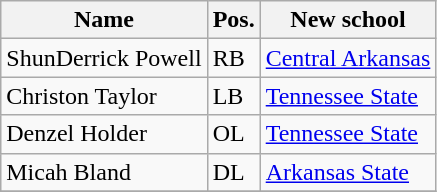<table class="wikitable sortable">
<tr>
<th>Name</th>
<th>Pos.</th>
<th class="unsortable">New school</th>
</tr>
<tr>
<td>ShunDerrick Powell</td>
<td>RB</td>
<td><a href='#'>Central Arkansas</a></td>
</tr>
<tr>
<td>Christon Taylor</td>
<td>LB</td>
<td><a href='#'>Tennessee State</a></td>
</tr>
<tr>
<td>Denzel Holder</td>
<td>OL</td>
<td><a href='#'>Tennessee State</a></td>
</tr>
<tr>
<td>Micah Bland</td>
<td>DL</td>
<td><a href='#'>Arkansas State</a></td>
</tr>
<tr>
</tr>
</table>
